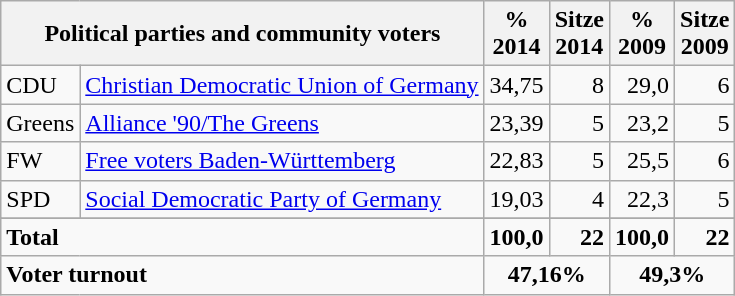<table class="wikitable">
<tr>
<th colspan=2>Political parties and community voters</th>
<th>%<br>2014</th>
<th>Sitze<br>2014</th>
<th>%<br>2009</th>
<th>Sitze<br>2009<br></th>
</tr>
<tr>
<td>CDU</td>
<td><a href='#'>Christian Democratic Union of Germany</a></td>
<td align=right>34,75</td>
<td align=right>8</td>
<td align=right>29,0</td>
<td align=right>6</td>
</tr>
<tr>
<td>Greens</td>
<td><a href='#'>Alliance '90/The Greens</a></td>
<td align=right>23,39</td>
<td align=right>5</td>
<td align=right>23,2</td>
<td align=right>5</td>
</tr>
<tr>
<td>FW</td>
<td><a href='#'>Free voters Baden-Württemberg</a></td>
<td align=right>22,83</td>
<td align=right>5</td>
<td align=right>25,5</td>
<td align=right>6</td>
</tr>
<tr>
<td>SPD</td>
<td><a href='#'>Social Democratic Party of Germany</a></td>
<td align=right>19,03</td>
<td align=right>4</td>
<td align=right>22,3</td>
<td align=right>5</td>
</tr>
<tr>
</tr>
<tr>
<td colspan=2><strong>Total</strong></td>
<td align=right><strong>100,0</strong></td>
<td align=right><strong>22</strong></td>
<td align=right><strong>100,0</strong></td>
<td align=right><strong>22</strong></td>
</tr>
<tr>
<td colspan=2><strong>Voter turnout</strong></td>
<td colspan=2 align=center><strong>47,16%</strong></td>
<td colspan=2 align=center><strong>49,3%</strong></td>
</tr>
</table>
